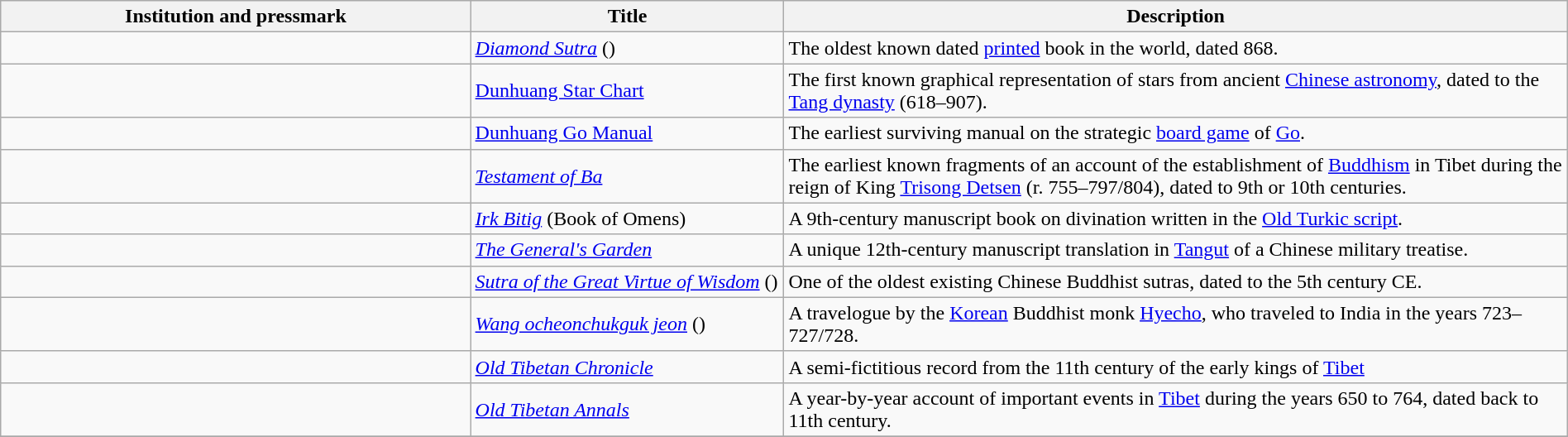<table class="wikitable" style="width: 100%">
<tr>
<th width="30%">Institution and pressmark</th>
<th ! width="20%">Title</th>
<th ! width="50%">Description</th>
</tr>
<tr>
<td></td>
<td><em><a href='#'>Diamond Sutra</a></em> ()</td>
<td>The oldest known dated <a href='#'>printed</a> book in the world, dated 868.</td>
</tr>
<tr>
<td></td>
<td><a href='#'>Dunhuang Star Chart</a></td>
<td>The first known graphical representation of stars from ancient <a href='#'>Chinese astronomy</a>, dated to the <a href='#'>Tang dynasty</a> (618–907).</td>
</tr>
<tr>
<td></td>
<td><a href='#'>Dunhuang Go Manual</a></td>
<td>The earliest surviving manual on the strategic <a href='#'>board game</a> of <a href='#'>Go</a>.</td>
</tr>
<tr>
<td><br></td>
<td><em><a href='#'>Testament of Ba</a></em></td>
<td>The earliest known fragments of an account of the establishment of <a href='#'>Buddhism</a> in Tibet during the reign of King <a href='#'>Trisong Detsen</a> (r. 755–797/804), dated to 9th or 10th centuries.</td>
</tr>
<tr>
<td></td>
<td><em><a href='#'>Irk Bitig</a></em> (Book of Omens)</td>
<td>A 9th-century manuscript book on divination written in the <a href='#'>Old Turkic script</a>.</td>
</tr>
<tr>
<td></td>
<td><em><a href='#'>The General's Garden</a></em></td>
<td>A unique 12th-century manuscript translation in <a href='#'>Tangut</a> of a Chinese military treatise.</td>
</tr>
<tr>
<td></td>
<td><em><a href='#'>Sutra of the Great Virtue of Wisdom</a></em> ()</td>
<td>One of the oldest existing Chinese Buddhist sutras, dated to the 5th century CE.</td>
</tr>
<tr>
<td></td>
<td><em><a href='#'>Wang ocheonchukguk jeon</a></em> ()</td>
<td>A travelogue by the <a href='#'>Korean</a> Buddhist monk <a href='#'>Hyecho</a>, who traveled to India in the years 723–727/728.</td>
</tr>
<tr>
<td></td>
<td><em><a href='#'>Old Tibetan Chronicle</a></em></td>
<td>A semi-fictitious record from the 11th century of the early kings of <a href='#'>Tibet</a></td>
</tr>
<tr>
<td><br></td>
<td><em><a href='#'>Old Tibetan Annals</a></em></td>
<td>A year-by-year account of important events in <a href='#'>Tibet</a> during the years 650 to 764, dated back to 11th century.</td>
</tr>
<tr>
</tr>
</table>
